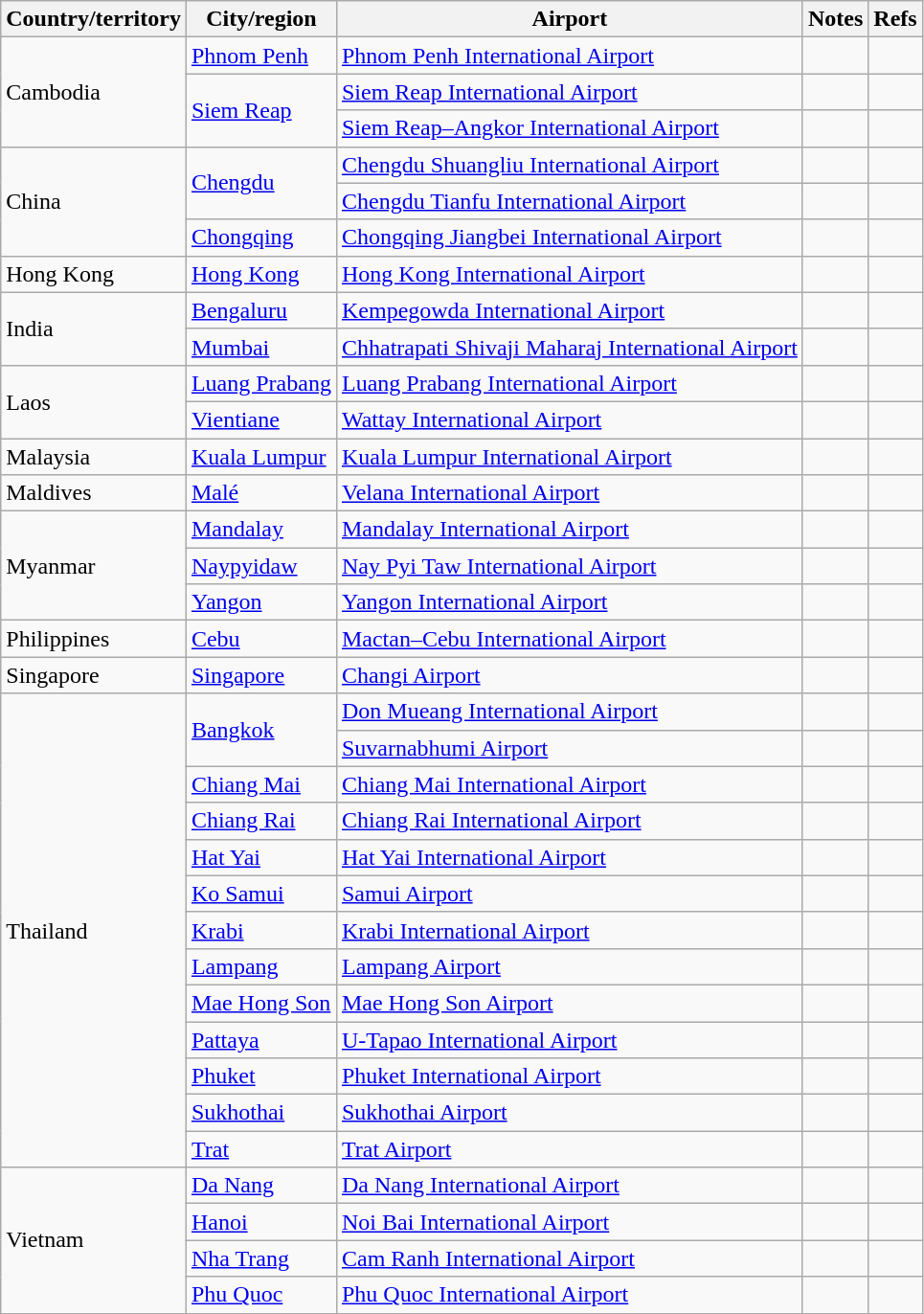<table class="wikitable sortable">
<tr>
<th>Country/territory</th>
<th>City/region</th>
<th>Airport</th>
<th>Notes</th>
<th class="unsortable">Refs</th>
</tr>
<tr>
<td rowspan="3">Cambodia</td>
<td><a href='#'>Phnom Penh</a></td>
<td><a href='#'>Phnom Penh International Airport</a></td>
<td align=center></td>
<td align=center></td>
</tr>
<tr>
<td rowspan="2"><a href='#'>Siem Reap</a></td>
<td><a href='#'>Siem Reap International Airport</a></td>
<td></td>
<td align=center></td>
</tr>
<tr>
<td><a href='#'>Siem Reap–Angkor International Airport</a></td>
<td align=center></td>
<td align=center></td>
</tr>
<tr>
<td rowspan="3">China</td>
<td rowspan="2"><a href='#'>Chengdu</a></td>
<td><a href='#'>Chengdu Shuangliu International Airport</a></td>
<td></td>
<td align=center></td>
</tr>
<tr>
<td><a href='#'>Chengdu Tianfu International Airport</a></td>
<td align=center></td>
<td align=center></td>
</tr>
<tr>
<td><a href='#'>Chongqing</a></td>
<td><a href='#'>Chongqing Jiangbei International Airport</a></td>
<td></td>
<td align=center></td>
</tr>
<tr>
<td>Hong Kong</td>
<td><a href='#'>Hong Kong</a></td>
<td><a href='#'>Hong Kong International Airport</a></td>
<td align=center></td>
<td align=center></td>
</tr>
<tr>
<td rowspan="2">India</td>
<td><a href='#'>Bengaluru</a></td>
<td><a href='#'>Kempegowda International Airport</a></td>
<td></td>
<td align=center></td>
</tr>
<tr>
<td><a href='#'>Mumbai</a></td>
<td><a href='#'>Chhatrapati Shivaji Maharaj International Airport</a></td>
<td></td>
<td align=center></td>
</tr>
<tr>
<td rowspan="2">Laos</td>
<td><a href='#'>Luang Prabang</a></td>
<td><a href='#'>Luang Prabang International Airport</a></td>
<td align=center></td>
<td align=center></td>
</tr>
<tr>
<td><a href='#'>Vientiane</a></td>
<td><a href='#'>Wattay International Airport</a></td>
<td></td>
<td align=center></td>
</tr>
<tr>
<td>Malaysia</td>
<td><a href='#'>Kuala Lumpur</a></td>
<td><a href='#'>Kuala Lumpur International Airport</a></td>
<td></td>
<td align=center></td>
</tr>
<tr>
<td>Maldives</td>
<td><a href='#'>Malé</a></td>
<td><a href='#'>Velana International Airport</a></td>
<td align=center></td>
<td align=center></td>
</tr>
<tr>
<td rowspan="3">Myanmar</td>
<td><a href='#'>Mandalay</a></td>
<td><a href='#'>Mandalay International Airport</a></td>
<td></td>
<td align=center></td>
</tr>
<tr>
<td><a href='#'>Naypyidaw</a></td>
<td><a href='#'>Nay Pyi Taw International Airport</a></td>
<td></td>
<td align=center></td>
</tr>
<tr>
<td><a href='#'>Yangon</a></td>
<td><a href='#'>Yangon International Airport</a></td>
<td></td>
<td align=center></td>
</tr>
<tr>
<td>Philippines</td>
<td><a href='#'>Cebu</a></td>
<td><a href='#'>Mactan–Cebu International Airport</a></td>
<td></td>
<td align=center></td>
</tr>
<tr>
<td>Singapore</td>
<td><a href='#'>Singapore</a></td>
<td><a href='#'>Changi Airport</a></td>
<td align=center></td>
<td align=center></td>
</tr>
<tr>
<td rowspan="13">Thailand</td>
<td rowspan="2"><a href='#'>Bangkok</a></td>
<td><a href='#'>Don Mueang International Airport</a></td>
<td align=center></td>
<td align=center></td>
</tr>
<tr>
<td><a href='#'>Suvarnabhumi Airport</a></td>
<td></td>
<td align=center></td>
</tr>
<tr>
<td><a href='#'>Chiang Mai</a></td>
<td><a href='#'>Chiang Mai International Airport</a></td>
<td></td>
<td align=center></td>
</tr>
<tr>
<td><a href='#'>Chiang Rai</a></td>
<td><a href='#'>Chiang Rai International Airport</a></td>
<td></td>
<td align=center></td>
</tr>
<tr>
<td><a href='#'>Hat Yai</a></td>
<td><a href='#'>Hat Yai International Airport</a></td>
<td></td>
<td align=center></td>
</tr>
<tr>
<td><a href='#'>Ko Samui</a></td>
<td><a href='#'>Samui Airport</a></td>
<td></td>
<td align=center></td>
</tr>
<tr>
<td><a href='#'>Krabi</a></td>
<td><a href='#'>Krabi International Airport</a></td>
<td></td>
<td align=center></td>
</tr>
<tr>
<td><a href='#'>Lampang</a></td>
<td><a href='#'>Lampang Airport</a></td>
<td align=center></td>
<td align=center></td>
</tr>
<tr>
<td><a href='#'>Mae Hong Son</a></td>
<td><a href='#'>Mae Hong Son Airport</a></td>
<td align=center></td>
<td align=center></td>
</tr>
<tr>
<td><a href='#'>Pattaya</a></td>
<td><a href='#'>U-Tapao International Airport</a></td>
<td align=center></td>
<td align=center></td>
</tr>
<tr>
<td><a href='#'>Phuket</a></td>
<td><a href='#'>Phuket International Airport</a></td>
<td></td>
<td align=center></td>
</tr>
<tr>
<td><a href='#'>Sukhothai</a></td>
<td><a href='#'>Sukhothai Airport</a></td>
<td align=center></td>
<td align=center></td>
</tr>
<tr>
<td><a href='#'>Trat</a></td>
<td><a href='#'>Trat Airport</a></td>
<td align=center></td>
<td align=center></td>
</tr>
<tr>
<td rowspan="4">Vietnam</td>
<td><a href='#'>Da Nang</a></td>
<td><a href='#'>Da Nang International Airport</a></td>
<td></td>
<td align=center></td>
</tr>
<tr>
<td><a href='#'>Hanoi</a></td>
<td><a href='#'>Noi Bai International Airport</a></td>
<td></td>
<td align=center></td>
</tr>
<tr>
<td><a href='#'>Nha Trang</a></td>
<td><a href='#'>Cam Ranh International Airport</a></td>
<td></td>
<td align=center></td>
</tr>
<tr>
<td><a href='#'>Phu Quoc</a></td>
<td><a href='#'>Phu Quoc International Airport</a></td>
<td></td>
<td align=center></td>
</tr>
</table>
